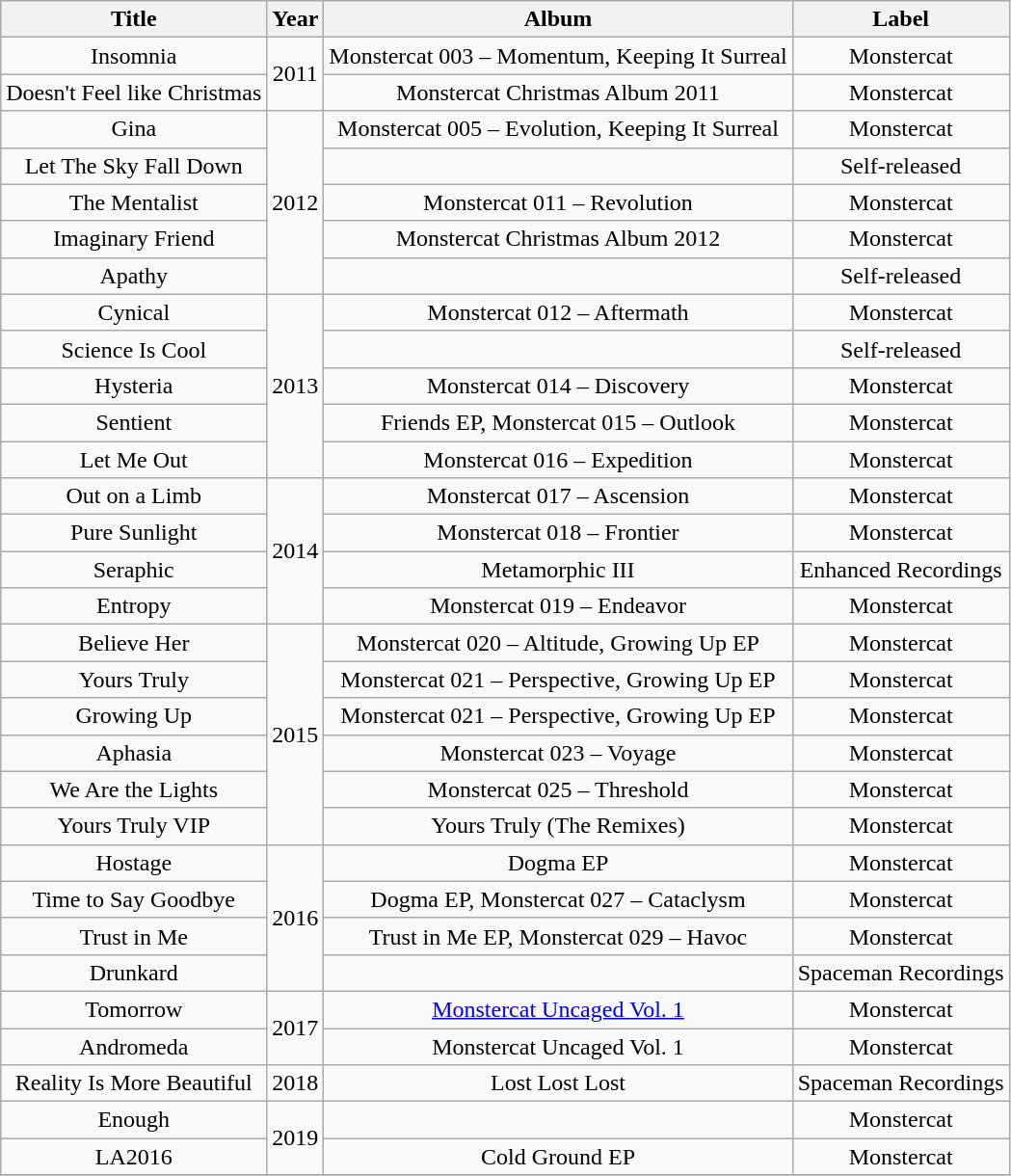<table class="wikitable plainrowheaders" style="text-align:center;">
<tr>
<th scope="col">Title</th>
<th scope="col">Year</th>
<th scope="col">Album</th>
<th scope="col">Label</th>
</tr>
<tr>
<td>Insomnia</td>
<td rowspan="2">2011</td>
<td>Monstercat 003 – Momentum, Keeping It Surreal</td>
<td>Monstercat</td>
</tr>
<tr>
<td>Doesn't Feel like Christmas</td>
<td>Monstercat Christmas Album 2011</td>
<td>Monstercat</td>
</tr>
<tr>
<td>Gina</td>
<td rowspan="5">2012</td>
<td>Monstercat 005 – Evolution, Keeping It Surreal</td>
<td>Monstercat</td>
</tr>
<tr>
<td>Let The Sky Fall Down</td>
<td></td>
<td>Self-released</td>
</tr>
<tr>
<td>The Mentalist</td>
<td>Monstercat 011 – Revolution</td>
<td>Monstercat</td>
</tr>
<tr>
<td>Imaginary Friend</td>
<td>Monstercat Christmas Album 2012</td>
<td>Monstercat</td>
</tr>
<tr>
<td>Apathy </td>
<td></td>
<td>Self-released</td>
</tr>
<tr>
<td>Cynical </td>
<td rowspan="5">2013</td>
<td>Monstercat 012 – Aftermath</td>
<td>Monstercat</td>
</tr>
<tr>
<td>Science Is Cool</td>
<td></td>
<td>Self-released</td>
</tr>
<tr>
<td>Hysteria </td>
<td>Monstercat 014 – Discovery</td>
<td>Monstercat</td>
</tr>
<tr>
<td>Sentient </td>
<td>Friends EP, Monstercat 015 – Outlook</td>
<td>Monstercat</td>
</tr>
<tr>
<td>Let Me Out</td>
<td>Monstercat 016 – Expedition</td>
<td>Monstercat</td>
</tr>
<tr>
<td>Out on a Limb </td>
<td rowspan="4">2014</td>
<td>Monstercat 017 – Ascension</td>
<td>Monstercat</td>
</tr>
<tr>
<td>Pure Sunlight </td>
<td>Monstercat 018 – Frontier</td>
<td>Monstercat</td>
</tr>
<tr>
<td>Seraphic </td>
<td>Metamorphic III</td>
<td>Enhanced Recordings</td>
</tr>
<tr>
<td>Entropy </td>
<td>Monstercat 019 – Endeavor</td>
<td>Monstercat</td>
</tr>
<tr>
<td>Believe Her </td>
<td rowspan="6">2015</td>
<td>Monstercat 020 – Altitude, Growing Up EP</td>
<td>Monstercat</td>
</tr>
<tr>
<td>Yours Truly </td>
<td>Monstercat 021 – Perspective, Growing Up EP</td>
<td>Monstercat</td>
</tr>
<tr>
<td>Growing Up </td>
<td>Monstercat 021 – Perspective, Growing Up EP</td>
<td>Monstercat</td>
</tr>
<tr>
<td>Aphasia</td>
<td>Monstercat 023 – Voyage</td>
<td>Monstercat</td>
</tr>
<tr>
<td>We Are the Lights </td>
<td>Monstercat 025 – Threshold</td>
<td>Monstercat</td>
</tr>
<tr>
<td>Yours Truly VIP </td>
<td>Yours Truly (The Remixes)</td>
<td>Monstercat</td>
</tr>
<tr>
<td>Hostage </td>
<td rowspan="4">2016</td>
<td>Dogma EP</td>
<td>Monstercat</td>
</tr>
<tr>
<td>Time to Say Goodbye </td>
<td>Dogma EP, Monstercat 027 – Cataclysm</td>
<td>Monstercat</td>
</tr>
<tr>
<td>Trust in Me </td>
<td>Trust in Me EP, Monstercat 029 – Havoc</td>
<td>Monstercat</td>
</tr>
<tr>
<td>Drunkard </td>
<td></td>
<td>Spaceman Recordings</td>
</tr>
<tr>
<td>Tomorrow </td>
<td rowspan="2">2017</td>
<td><a href='#'>Monstercat Uncaged Vol. 1</a></td>
<td>Monstercat</td>
</tr>
<tr>
<td>Andromeda </td>
<td>Monstercat Uncaged Vol. 1</td>
<td>Monstercat</td>
</tr>
<tr>
<td>Reality Is More Beautiful </td>
<td rowspan="1">2018</td>
<td>Lost Lost Lost</td>
<td>Spaceman Recordings</td>
</tr>
<tr>
<td>Enough </td>
<td rowspan="2">2019</td>
<td></td>
<td>Monstercat</td>
</tr>
<tr>
<td>LA2016 </td>
<td>Cold Ground EP</td>
<td>Monstercat</td>
</tr>
<tr>
</tr>
</table>
